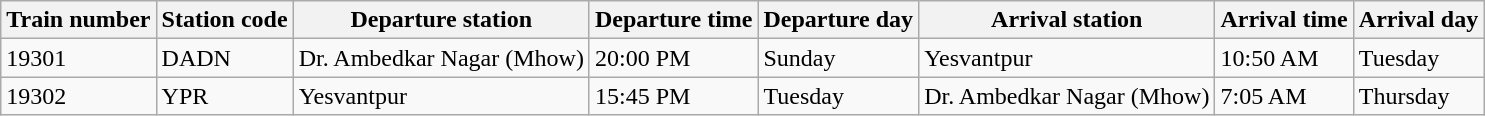<table class="wikitable">
<tr>
<th>Train number</th>
<th>Station code</th>
<th>Departure station</th>
<th>Departure time</th>
<th>Departure day</th>
<th>Arrival station</th>
<th>Arrival time</th>
<th>Arrival day</th>
</tr>
<tr>
<td>19301</td>
<td>DADN</td>
<td>Dr. Ambedkar Nagar (Mhow)</td>
<td>20:00 PM</td>
<td>Sunday</td>
<td>Yesvantpur</td>
<td>10:50 AM</td>
<td>Tuesday</td>
</tr>
<tr>
<td>19302</td>
<td>YPR</td>
<td>Yesvantpur</td>
<td>15:45 PM</td>
<td>Tuesday</td>
<td>Dr. Ambedkar Nagar (Mhow)</td>
<td>7:05 AM</td>
<td>Thursday</td>
</tr>
</table>
